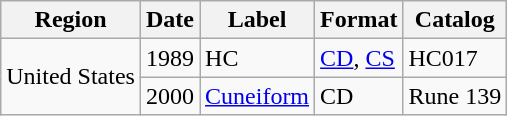<table class="wikitable">
<tr>
<th>Region</th>
<th>Date</th>
<th>Label</th>
<th>Format</th>
<th>Catalog</th>
</tr>
<tr>
<td rowspan="2">United States</td>
<td>1989</td>
<td>HC</td>
<td><a href='#'>CD</a>, <a href='#'>CS</a></td>
<td>HC017</td>
</tr>
<tr>
<td>2000</td>
<td><a href='#'>Cuneiform</a></td>
<td>CD</td>
<td>Rune 139</td>
</tr>
</table>
